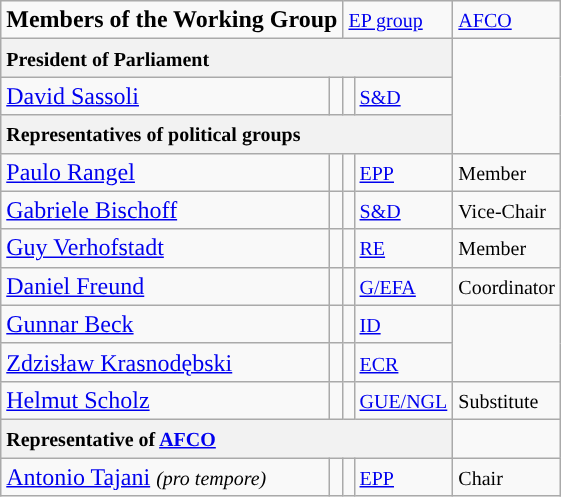<table class="wikitable">
<tr>
<td colspan="2"><strong>Members of the Working Group</strong> </td>
<td colspan="2"><small><a href='#'>EP group</a></small></td>
<td><small><a href='#'>AFCO</a></small></td>
</tr>
<tr>
<th colspan="4" style="text-align:left;"><small>President of Parliament</small></th>
</tr>
<tr>
<td><a href='#'>David Sassoli</a></td>
<td><small></small></td>
<td style="background-color:"></td>
<td><small><a href='#'>S&D</a></small></td>
</tr>
<tr>
<th colspan="4" style="text-align:left;"><small>Representatives of political groups</small></th>
</tr>
<tr>
<td><a href='#'>Paulo Rangel</a></td>
<td><small></small></td>
<td style="background-color:"></td>
<td><small><a href='#'>EPP</a></small></td>
<td><small>Member</small></td>
</tr>
<tr>
<td><a href='#'>Gabriele Bischoff</a></td>
<td><small></small></td>
<td style="background-color:"></td>
<td><small><a href='#'>S&D</a></small></td>
<td><small>Vice-Chair</small></td>
</tr>
<tr>
<td><a href='#'>Guy Verhofstadt</a></td>
<td><small></small></td>
<td style="background-color:"></td>
<td><small><a href='#'>RE</a></small></td>
<td><small>Member</small></td>
</tr>
<tr>
<td><a href='#'>Daniel Freund</a></td>
<td><small></small></td>
<td style="background-color:"></td>
<td><small><a href='#'>G/EFA</a></small></td>
<td><small>Coordinator</small></td>
</tr>
<tr>
<td><a href='#'>Gunnar Beck</a></td>
<td><small></small></td>
<td style="background-color:"></td>
<td><small><a href='#'>ID</a></small></td>
</tr>
<tr>
<td><a href='#'>Zdzisław Krasnodębski</a></td>
<td><small></small></td>
<td style="background-color:"></td>
<td><small><a href='#'>ECR</a></small></td>
</tr>
<tr>
<td><a href='#'>Helmut Scholz</a></td>
<td><small></small></td>
<td style="background-color:"></td>
<td><small><a href='#'>GUE/NGL</a></small></td>
<td><small>Substitute</small></td>
</tr>
<tr>
<th colspan="4" style="text-align:left;"><small>Representative of <a href='#'>AFCO</a></small></th>
</tr>
<tr>
<td><a href='#'>Antonio Tajani</a> <small><em>(pro tempore</em><em>)</em></small></td>
<td><small></small></td>
<td style="background-color:"></td>
<td><small><a href='#'>EPP</a></small></td>
<td><small>Chair</small></td>
</tr>
</table>
